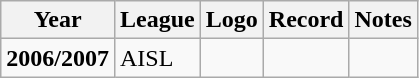<table class="wikitable">
<tr>
<th>Year</th>
<th>League</th>
<th>Logo</th>
<th>Record</th>
<th>Notes</th>
</tr>
<tr>
<td><strong>2006/2007</strong></td>
<td>AISL</td>
<td></td>
<td></td>
<td></td>
</tr>
</table>
